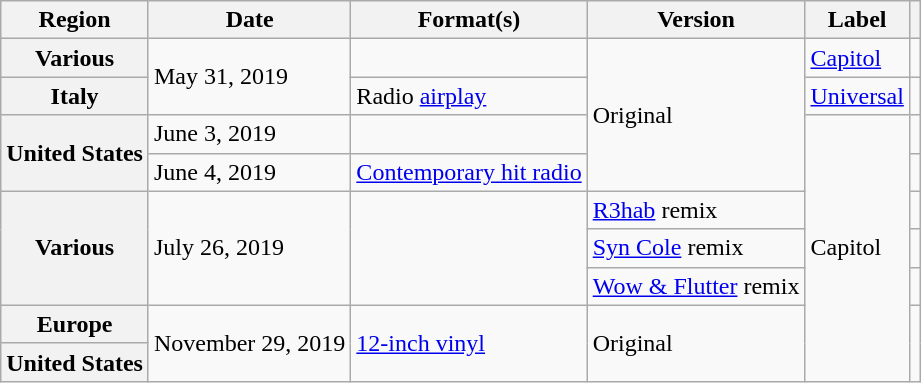<table class="wikitable plainrowheaders">
<tr>
<th scope="col">Region</th>
<th scope="col">Date</th>
<th scope="col">Format(s)</th>
<th scope="col">Version</th>
<th scope="col">Label</th>
<th scope="col"></th>
</tr>
<tr>
<th scope="row">Various</th>
<td rowspan="2">May 31, 2019</td>
<td></td>
<td rowspan="4">Original</td>
<td><a href='#'>Capitol</a></td>
<td align="center"></td>
</tr>
<tr>
<th scope="row">Italy</th>
<td>Radio <a href='#'>airplay</a></td>
<td><a href='#'>Universal</a></td>
<td align="center"></td>
</tr>
<tr>
<th scope="row" rowspan="2">United States</th>
<td>June 3, 2019</td>
<td></td>
<td rowspan="7">Capitol</td>
<td align="center"></td>
</tr>
<tr>
<td>June 4, 2019</td>
<td><a href='#'>Contemporary hit radio</a></td>
<td align="center"></td>
</tr>
<tr>
<th scope="row" rowspan="3">Various</th>
<td rowspan="3">July 26, 2019</td>
<td rowspan="3"></td>
<td><a href='#'>R3hab</a> remix</td>
<td align="center"></td>
</tr>
<tr>
<td><a href='#'>Syn Cole</a> remix</td>
<td align="center"></td>
</tr>
<tr>
<td><a href='#'>Wow & Flutter</a> remix</td>
<td align="center"></td>
</tr>
<tr>
<th scope="row">Europe</th>
<td rowspan="2">November 29, 2019</td>
<td rowspan="2"><a href='#'>12-inch vinyl</a></td>
<td rowspan="2">Original</td>
<td align="center" rowspan="2"></td>
</tr>
<tr>
<th scope="row">United States</th>
</tr>
</table>
